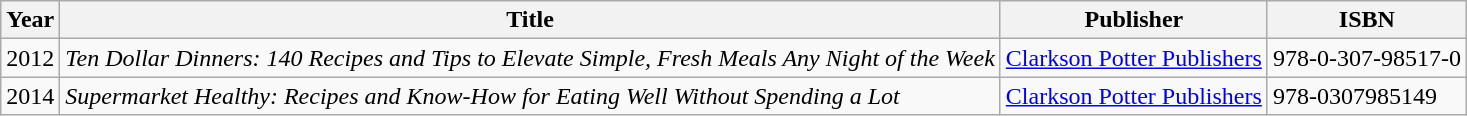<table class="wikitable">
<tr>
<th>Year</th>
<th>Title</th>
<th>Publisher</th>
<th>ISBN</th>
</tr>
<tr>
<td>2012</td>
<td><em>Ten Dollar Dinners: 140 Recipes and Tips to Elevate Simple, Fresh Meals Any Night of the Week</em></td>
<td><a href='#'>Clarkson Potter Publishers</a></td>
<td>978-0-307-98517-0</td>
</tr>
<tr>
<td>2014</td>
<td><em>Supermarket Healthy: Recipes and Know-How for Eating Well Without Spending a Lot</em></td>
<td><a href='#'>Clarkson Potter Publishers</a></td>
<td>978-0307985149</td>
</tr>
</table>
